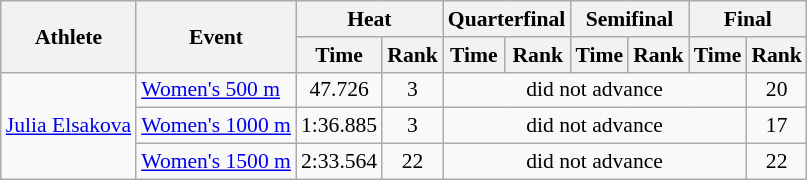<table class="wikitable" style="font-size:90%">
<tr>
<th rowspan="2">Athlete</th>
<th rowspan="2">Event</th>
<th colspan="2">Heat</th>
<th colspan="2">Quarterfinal</th>
<th colspan="2">Semifinal</th>
<th colspan="2">Final</th>
</tr>
<tr>
<th>Time</th>
<th>Rank</th>
<th>Time</th>
<th>Rank</th>
<th>Time</th>
<th>Rank</th>
<th>Time</th>
<th>Rank</th>
</tr>
<tr>
<td rowspan=3><a href='#'>Julia Elsakova</a></td>
<td><a href='#'>Women's 500 m</a></td>
<td align="center">47.726</td>
<td align="center">3</td>
<td colspan=5 align="center">did not advance</td>
<td align="center">20</td>
</tr>
<tr>
<td><a href='#'>Women's 1000 m</a></td>
<td align="center">1:36.885</td>
<td align="center">3</td>
<td colspan=5 align="center">did not advance</td>
<td align="center">17</td>
</tr>
<tr>
<td><a href='#'>Women's 1500 m</a></td>
<td align="center">2:33.564</td>
<td align="center">22</td>
<td colspan=5 align="center">did not advance</td>
<td align="center">22</td>
</tr>
</table>
